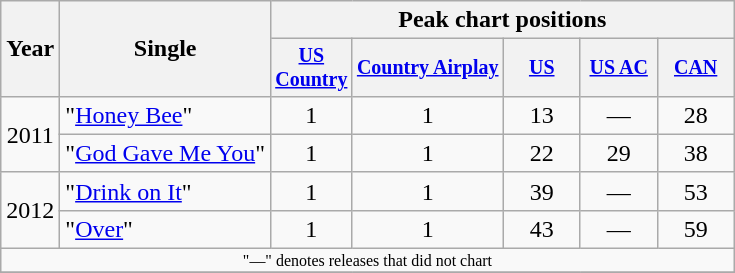<table class="wikitable" style="text-align:center;">
<tr>
<th rowspan="2">Year</th>
<th rowspan="2">Single</th>
<th colspan="5">Peak chart positions</th>
</tr>
<tr style="font-size:smaller;">
<th width="45"><a href='#'>US Country</a></th>
<th><a href='#'>Country Airplay</a></th>
<th width="45"><a href='#'>US</a></th>
<th width="45"><a href='#'>US AC</a></th>
<th width="45"><a href='#'>CAN</a></th>
</tr>
<tr>
<td rowspan="2">2011</td>
<td align="left">"<a href='#'>Honey Bee</a>"</td>
<td>1</td>
<td>1</td>
<td>13</td>
<td>—</td>
<td>28</td>
</tr>
<tr>
<td align="left">"<a href='#'>God Gave Me You</a>"</td>
<td>1</td>
<td>1</td>
<td>22</td>
<td>29</td>
<td>38</td>
</tr>
<tr>
<td rowspan="2">2012</td>
<td align="left">"<a href='#'>Drink on It</a>"</td>
<td>1</td>
<td>1</td>
<td>39</td>
<td>—</td>
<td>53</td>
</tr>
<tr>
<td align="left">"<a href='#'>Over</a>"</td>
<td>1</td>
<td>1</td>
<td>43</td>
<td>—</td>
<td>59</td>
</tr>
<tr>
<td colspan="7" style="font-size:8pt">"—" denotes releases that did not chart</td>
</tr>
<tr>
</tr>
</table>
